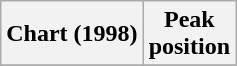<table class="wikitable sortable plainrowheaders" style="text-align:center">
<tr>
<th scope="col">Chart (1998)</th>
<th scope="col">Peak<br> position</th>
</tr>
<tr>
</tr>
</table>
